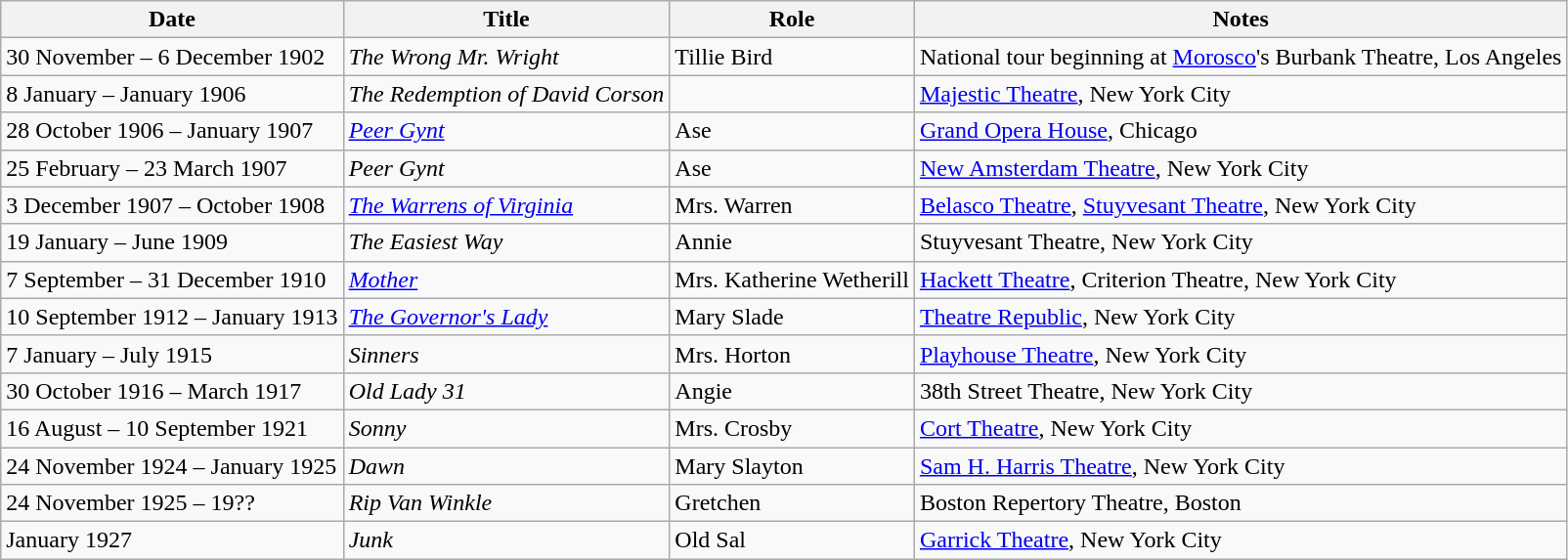<table class="wikitable">
<tr>
<th>Date</th>
<th>Title</th>
<th>Role</th>
<th>Notes</th>
</tr>
<tr>
<td>30 November – 6 December 1902</td>
<td><em>The Wrong Mr. Wright</em></td>
<td>Tillie Bird</td>
<td>National tour beginning at <a href='#'>Morosco</a>'s Burbank Theatre, Los Angeles</td>
</tr>
<tr>
<td>8 January – January 1906</td>
<td><em>The Redemption of David Corson</em></td>
<td></td>
<td><a href='#'>Majestic Theatre</a>, New York City</td>
</tr>
<tr>
<td>28 October 1906 – January 1907</td>
<td><em><a href='#'>Peer Gynt</a></em></td>
<td>Ase</td>
<td><a href='#'>Grand Opera House</a>, Chicago</td>
</tr>
<tr>
<td>25 February – 23 March 1907</td>
<td><em>Peer Gynt</em></td>
<td>Ase</td>
<td><a href='#'>New Amsterdam Theatre</a>, New York City</td>
</tr>
<tr>
<td>3 December 1907 – October 1908</td>
<td><em><a href='#'>The Warrens of Virginia</a></em></td>
<td>Mrs. Warren</td>
<td><a href='#'>Belasco Theatre</a>, <a href='#'>Stuyvesant Theatre</a>, New York City</td>
</tr>
<tr>
<td>19 January – June 1909</td>
<td><em>The Easiest Way</em></td>
<td>Annie</td>
<td>Stuyvesant Theatre, New York City</td>
</tr>
<tr>
<td>7 September – 31 December 1910</td>
<td><em><a href='#'>Mother</a></em></td>
<td>Mrs. Katherine Wetherill</td>
<td><a href='#'>Hackett Theatre</a>, Criterion Theatre, New York City</td>
</tr>
<tr>
<td>10 September 1912 – January 1913</td>
<td><em><a href='#'>The Governor's Lady</a></em></td>
<td>Mary Slade</td>
<td><a href='#'>Theatre Republic</a>, New York City</td>
</tr>
<tr>
<td>7 January – July 1915</td>
<td><em>Sinners</em></td>
<td>Mrs. Horton</td>
<td><a href='#'>Playhouse Theatre</a>, New York City</td>
</tr>
<tr>
<td>30 October 1916 – March 1917</td>
<td><em>Old Lady 31</em></td>
<td>Angie</td>
<td>38th Street Theatre, New York City</td>
</tr>
<tr>
<td>16 August – 10 September 1921</td>
<td><em>Sonny</em></td>
<td>Mrs. Crosby</td>
<td><a href='#'>Cort Theatre</a>, New York City</td>
</tr>
<tr>
<td>24 November 1924 – January 1925</td>
<td><em>Dawn</em></td>
<td>Mary Slayton</td>
<td><a href='#'>Sam H. Harris Theatre</a>, New York City</td>
</tr>
<tr>
<td>24 November 1925 – 19??</td>
<td><em>Rip Van Winkle</em></td>
<td>Gretchen</td>
<td>Boston Repertory Theatre, Boston</td>
</tr>
<tr>
<td>January 1927</td>
<td><em>Junk</em></td>
<td>Old Sal</td>
<td><a href='#'>Garrick Theatre</a>, New York City</td>
</tr>
</table>
